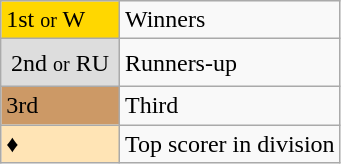<table class="wikitable">
<tr>
<td style="background-color:Gold">1st <small>or</small> W</td>
<td>Winners</td>
</tr>
<tr>
<td style="background-color:#DDD;padding:0.4em">2nd <small>or</small> RU</td>
<td>Runners-up</td>
</tr>
<tr>
<td style="background-color:#CC9966">3rd</td>
<td>Third</td>
</tr>
<tr>
<td style="background-color:#FFE4B5">♦</td>
<td>Top scorer in division</td>
</tr>
</table>
